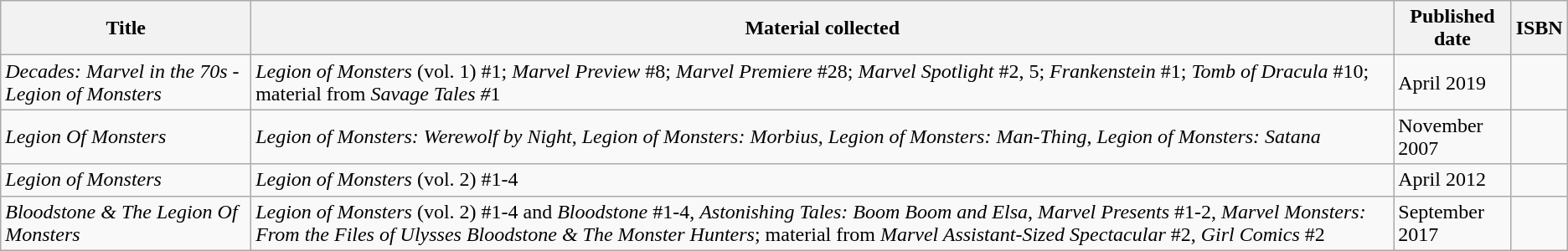<table class="wikitable">
<tr>
<th>Title</th>
<th>Material collected</th>
<th>Published date</th>
<th>ISBN</th>
</tr>
<tr>
<td><em>Decades: Marvel in the 70s - Legion of Monsters</em></td>
<td><em>Legion of Monsters</em> (vol. 1) #1; <em>Marvel Preview</em> #8; <em>Marvel Premiere</em> #28; <em>Marvel Spotlight</em> #2, 5; <em>Frankenstein</em> #1; <em>Tomb of Dracula</em> #10; material from <em>Savage Tales #</em>1</td>
<td>April 2019</td>
<td></td>
</tr>
<tr>
<td><em>Legion Of Monsters</em></td>
<td><em>Legion of Monsters: Werewolf by Night</em>, <em>Legion of Monsters: Morbius</em>, <em>Legion of Monsters: Man-Thing</em>, <em>Legion of Monsters: Satana</em></td>
<td>November 2007</td>
<td></td>
</tr>
<tr>
<td><em>Legion of Monsters</em></td>
<td><em>Legion of Monsters</em> (vol. 2) #1-4</td>
<td>April 2012</td>
<td></td>
</tr>
<tr>
<td><em>Bloodstone & The Legion Of Monsters</em></td>
<td><em>Legion of Monsters</em> (vol. 2) #1-4 and <em>Bloodstone</em> #1-4, <em>Astonishing Tales: Boom Boom and Elsa</em>, <em>Marvel Presents</em> #1-2, <em>Marvel Monsters: From the Files of Ulysses Bloodstone & The Monster Hunters</em>; material from <em>Marvel Assistant-Sized Spectacular</em> #2, <em>Girl Comics</em> #2</td>
<td>September 2017</td>
<td></td>
</tr>
</table>
